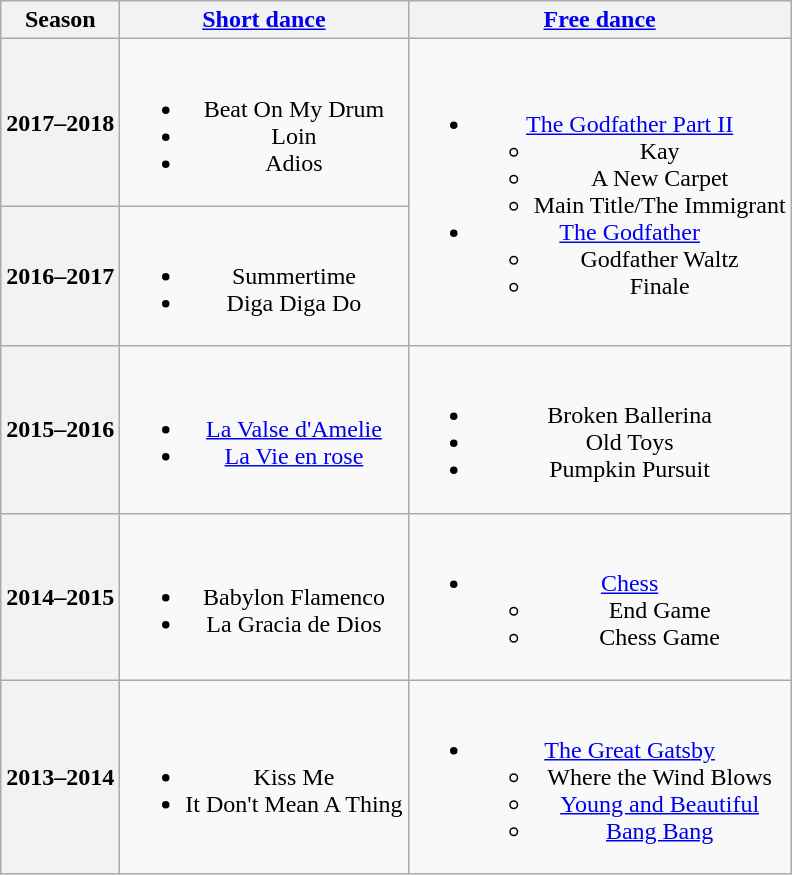<table class=wikitable style=text-align:center>
<tr>
<th>Season</th>
<th><a href='#'>Short dance</a></th>
<th><a href='#'>Free dance</a></th>
</tr>
<tr>
<th>2017–2018 <br></th>
<td><br><ul><li> Beat On My Drum <br></li><li> Loin <br></li><li> Adios <br></li></ul></td>
<td rowspan=2><br><ul><li><a href='#'>The Godfather Part II</a> <br><ul><li>Kay</li><li>A New Carpet</li><li>Main Title/The Immigrant</li></ul></li><li><a href='#'>The Godfather</a> <br><ul><li>Godfather Waltz</li><li>Finale</li></ul></li></ul></td>
</tr>
<tr>
<th>2016–2017 <br></th>
<td><br><ul><li> Summertime <br></li><li> Diga Diga Do <br></li></ul></td>
</tr>
<tr>
<th>2015–2016 <br> </th>
<td><br><ul><li> <a href='#'>La Valse d'Amelie</a> <br></li><li> <a href='#'>La Vie en rose</a> <br></li></ul></td>
<td><br><ul><li>Broken Ballerina <br></li><li>Old Toys <br></li><li>Pumpkin Pursuit <br></li></ul></td>
</tr>
<tr>
<th>2014–2015 <br> </th>
<td><br><ul><li> Babylon Flamenco</li><li> La Gracia de Dios</li></ul></td>
<td><br><ul><li><a href='#'>Chess</a> <br><ul><li>End Game</li><li>Chess Game</li></ul></li></ul></td>
</tr>
<tr>
<th>2013–2014 <br> </th>
<td><br><ul><li> Kiss Me <br></li><li> It Don't Mean A Thing <br></li></ul></td>
<td><br><ul><li><a href='#'>The Great Gatsby</a><ul><li>Where the Wind Blows <br></li><li><a href='#'>Young and Beautiful</a> <br></li><li><a href='#'>Bang Bang</a> <br></li></ul></li></ul></td>
</tr>
</table>
